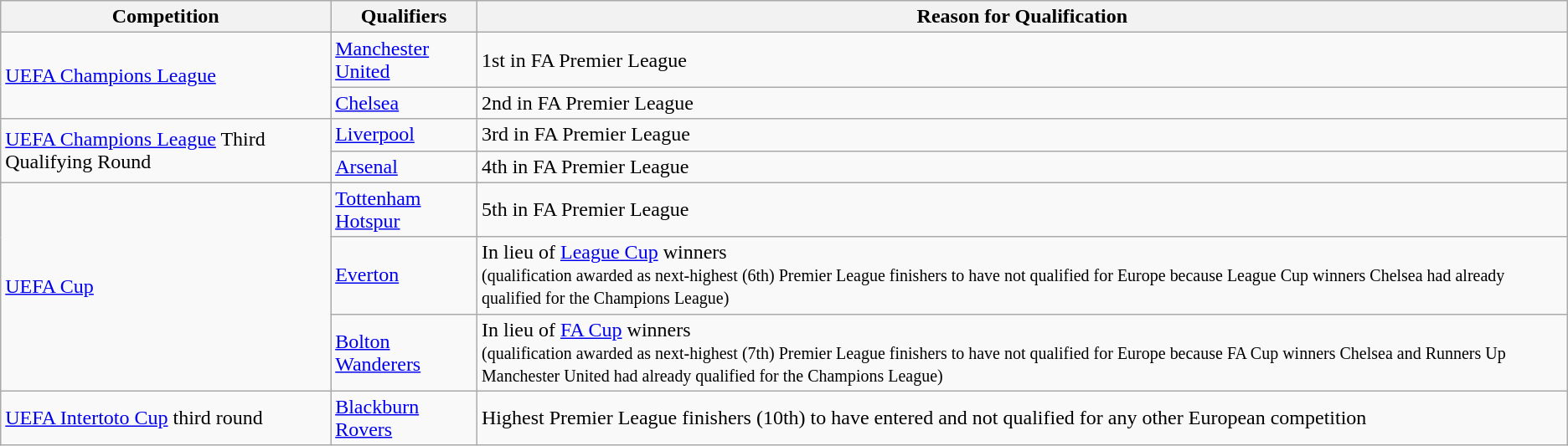<table class="wikitable">
<tr>
<th>Competition</th>
<th>Qualifiers</th>
<th>Reason for Qualification</th>
</tr>
<tr>
<td rowspan="2"><a href='#'>UEFA Champions League</a></td>
<td><a href='#'>Manchester United</a></td>
<td>1st in FA Premier League</td>
</tr>
<tr>
<td><a href='#'>Chelsea</a></td>
<td>2nd in FA Premier League</td>
</tr>
<tr>
<td rowspan="2"><a href='#'>UEFA Champions League</a> Third Qualifying Round</td>
<td><a href='#'>Liverpool</a></td>
<td>3rd in FA Premier League</td>
</tr>
<tr>
<td><a href='#'>Arsenal</a></td>
<td>4th in FA Premier League</td>
</tr>
<tr>
<td rowspan="3"><a href='#'>UEFA Cup</a></td>
<td><a href='#'>Tottenham Hotspur</a></td>
<td>5th in FA Premier League</td>
</tr>
<tr>
<td><a href='#'>Everton</a></td>
<td>In lieu of <a href='#'>League Cup</a> winners<br><small>(qualification awarded as next-highest (6th) Premier League finishers to have not qualified for Europe because League Cup winners Chelsea had already qualified for the Champions League)</small></td>
</tr>
<tr>
<td><a href='#'>Bolton Wanderers</a></td>
<td>In lieu of <a href='#'>FA Cup</a> winners<br><small>(qualification awarded as next-highest (7th) Premier League finishers to have not qualified for Europe because FA Cup winners Chelsea and Runners Up Manchester United had already qualified for the Champions League)</small></td>
</tr>
<tr>
<td><a href='#'>UEFA Intertoto Cup</a> third round</td>
<td><a href='#'>Blackburn Rovers</a></td>
<td>Highest Premier League finishers (10th) to have entered and not qualified for any other European competition</td>
</tr>
</table>
